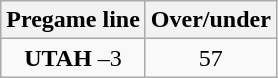<table class="wikitable">
<tr align="center">
<th style=>Pregame line</th>
<th style=>Over/under</th>
</tr>
<tr align="center">
<td><strong>UTAH</strong> –3</td>
<td>57</td>
</tr>
</table>
